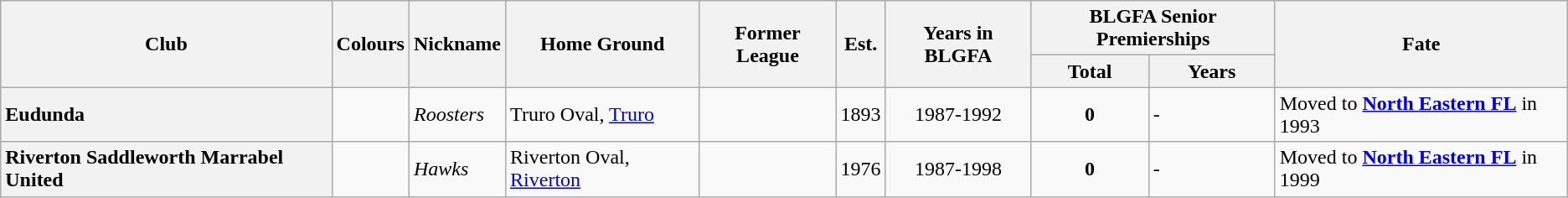<table class="wikitable sortable">
<tr>
<th rowspan="2">Club</th>
<th rowspan="2">Colours</th>
<th rowspan="2">Nickname</th>
<th rowspan="2">Home Ground</th>
<th rowspan="2">Former League</th>
<th rowspan="2">Est.</th>
<th rowspan="2">Years in BLGFA</th>
<th colspan="2">BLGFA Senior Premierships</th>
<th rowspan="2">Fate</th>
</tr>
<tr>
<th>Total</th>
<th>Years</th>
</tr>
<tr>
<th style="text-align:left">Eudunda</th>
<td></td>
<td><em>Roosters</em></td>
<td>Truro Oval, <a href='#'>Truro</a></td>
<td align="center"></td>
<td align="center">1893</td>
<td align="center">1987-1992</td>
<td align="center"><strong>0</strong></td>
<td>-</td>
<td>Moved to <strong><a href='#'>North Eastern FL</a></strong> in 1993</td>
</tr>
<tr>
<th style="text-align:left">Riverton Saddleworth Marrabel United</th>
<td></td>
<td><em>Hawks</em></td>
<td>Riverton Oval, <a href='#'>Riverton</a></td>
<td align="center"></td>
<td align="center">1976</td>
<td align="center">1987-1998</td>
<td align="center"><strong>0</strong></td>
<td>-</td>
<td>Moved to <strong><a href='#'>North Eastern FL</a></strong> in 1999</td>
</tr>
</table>
